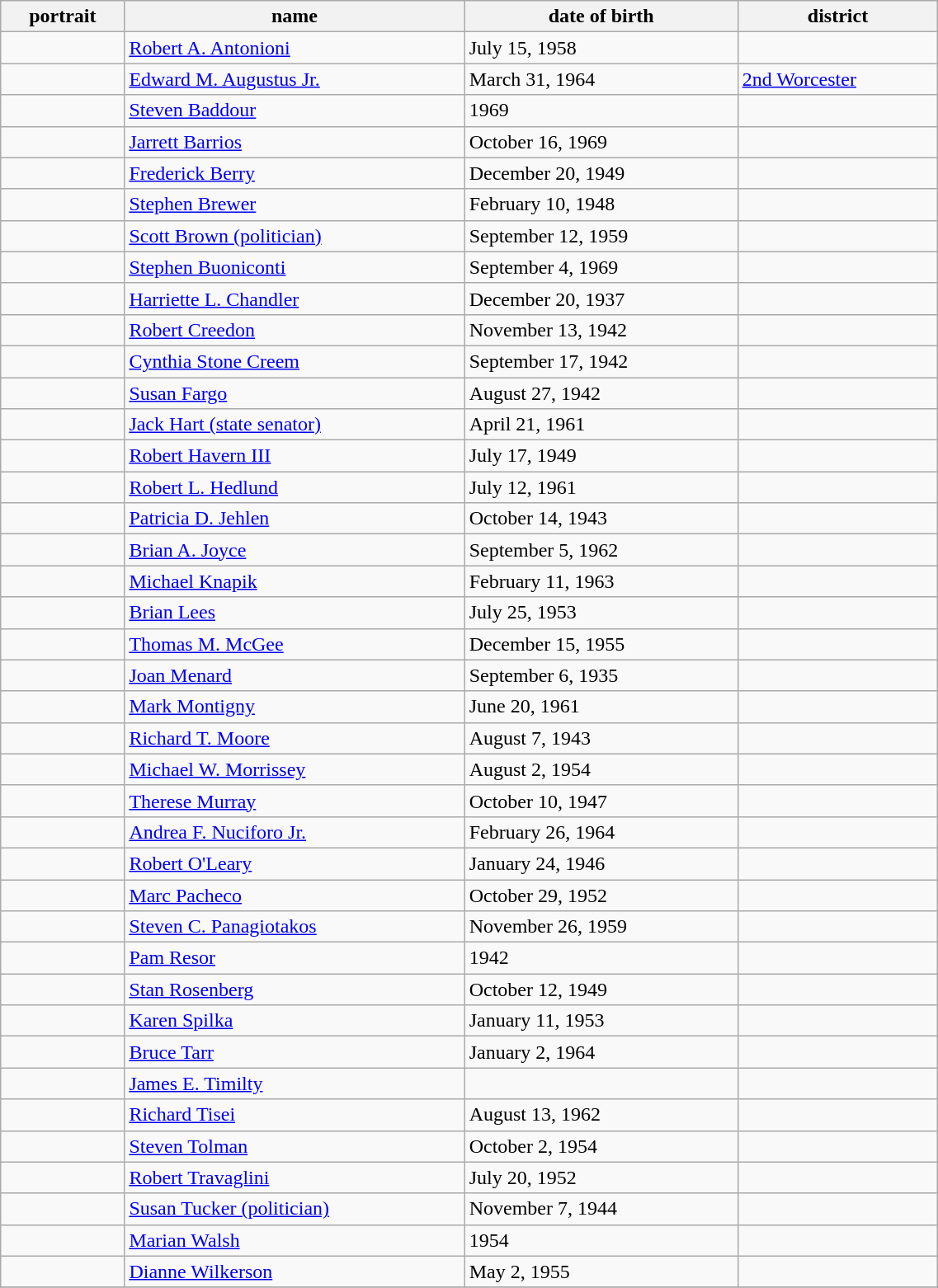<table class='wikitable sortable' style="width:60%">
<tr>
<th>portrait</th>
<th>name </th>
<th data-sort-type=date>date of birth </th>
<th>district </th>
</tr>
<tr>
<td></td>
<td><a href='#'>Robert A. Antonioni</a></td>
<td>July 15, 1958</td>
<td></td>
</tr>
<tr>
<td></td>
<td><a href='#'>Edward M. Augustus Jr.</a></td>
<td>March 31, 1964</td>
<td><a href='#'>2nd Worcester</a></td>
</tr>
<tr>
<td></td>
<td><a href='#'>Steven Baddour</a></td>
<td>1969</td>
<td></td>
</tr>
<tr>
<td></td>
<td><a href='#'>Jarrett Barrios</a></td>
<td>October 16, 1969</td>
<td></td>
</tr>
<tr>
<td></td>
<td><a href='#'>Frederick Berry</a></td>
<td>December 20, 1949</td>
<td></td>
</tr>
<tr>
<td></td>
<td><a href='#'>Stephen Brewer</a></td>
<td>February 10, 1948</td>
<td></td>
</tr>
<tr>
<td></td>
<td><a href='#'>Scott Brown (politician)</a></td>
<td>September 12, 1959</td>
<td></td>
</tr>
<tr>
<td></td>
<td><a href='#'>Stephen Buoniconti</a></td>
<td>September 4, 1969</td>
<td></td>
</tr>
<tr>
<td></td>
<td><a href='#'>Harriette L. Chandler</a></td>
<td>December 20, 1937</td>
<td></td>
</tr>
<tr>
<td></td>
<td><a href='#'>Robert Creedon</a></td>
<td>November 13, 1942</td>
<td></td>
</tr>
<tr>
<td></td>
<td><a href='#'>Cynthia Stone Creem</a></td>
<td>September 17, 1942</td>
<td></td>
</tr>
<tr>
<td></td>
<td><a href='#'>Susan Fargo</a></td>
<td>August 27, 1942</td>
<td></td>
</tr>
<tr>
<td></td>
<td><a href='#'>Jack Hart (state senator)</a></td>
<td>April 21, 1961</td>
<td></td>
</tr>
<tr>
<td></td>
<td><a href='#'>Robert Havern III</a></td>
<td>July 17, 1949</td>
<td></td>
</tr>
<tr>
<td></td>
<td><a href='#'>Robert L. Hedlund</a></td>
<td>July 12, 1961</td>
<td></td>
</tr>
<tr>
<td></td>
<td><a href='#'>Patricia D. Jehlen</a></td>
<td>October 14, 1943</td>
<td></td>
</tr>
<tr>
<td></td>
<td><a href='#'>Brian A. Joyce</a></td>
<td>September 5, 1962</td>
<td></td>
</tr>
<tr>
<td></td>
<td><a href='#'>Michael Knapik</a></td>
<td>February 11, 1963</td>
<td></td>
</tr>
<tr>
<td></td>
<td><a href='#'>Brian Lees</a></td>
<td>July 25, 1953</td>
<td></td>
</tr>
<tr>
<td></td>
<td><a href='#'>Thomas M. McGee</a></td>
<td>December 15, 1955</td>
<td></td>
</tr>
<tr>
<td></td>
<td><a href='#'>Joan Menard</a></td>
<td>September 6, 1935</td>
<td></td>
</tr>
<tr>
<td></td>
<td><a href='#'>Mark Montigny</a></td>
<td>June 20, 1961</td>
<td></td>
</tr>
<tr>
<td></td>
<td><a href='#'>Richard T. Moore</a></td>
<td>August 7, 1943</td>
<td></td>
</tr>
<tr>
<td></td>
<td><a href='#'>Michael W. Morrissey</a></td>
<td>August 2, 1954</td>
<td></td>
</tr>
<tr>
<td></td>
<td><a href='#'>Therese Murray</a></td>
<td>October 10, 1947</td>
<td></td>
</tr>
<tr>
<td></td>
<td><a href='#'>Andrea F. Nuciforo Jr.</a></td>
<td>February 26, 1964</td>
<td></td>
</tr>
<tr>
<td></td>
<td><a href='#'>Robert O'Leary</a></td>
<td>January 24, 1946</td>
<td></td>
</tr>
<tr>
<td></td>
<td><a href='#'>Marc Pacheco</a></td>
<td>October 29, 1952</td>
<td></td>
</tr>
<tr>
<td></td>
<td><a href='#'>Steven C. Panagiotakos</a></td>
<td>November 26, 1959</td>
<td></td>
</tr>
<tr>
<td></td>
<td><a href='#'>Pam Resor</a></td>
<td>1942</td>
<td></td>
</tr>
<tr>
<td></td>
<td><a href='#'>Stan Rosenberg</a></td>
<td>October 12, 1949</td>
<td></td>
</tr>
<tr>
<td></td>
<td><a href='#'>Karen Spilka</a></td>
<td>January 11, 1953</td>
<td></td>
</tr>
<tr>
<td></td>
<td><a href='#'>Bruce Tarr</a></td>
<td>January 2, 1964</td>
<td></td>
</tr>
<tr>
<td></td>
<td><a href='#'>James E. Timilty</a></td>
<td></td>
<td></td>
</tr>
<tr>
<td></td>
<td><a href='#'>Richard Tisei</a></td>
<td>August 13, 1962</td>
<td></td>
</tr>
<tr>
<td></td>
<td><a href='#'>Steven Tolman</a></td>
<td>October 2, 1954</td>
<td></td>
</tr>
<tr>
<td></td>
<td><a href='#'>Robert Travaglini</a></td>
<td>July 20, 1952</td>
<td></td>
</tr>
<tr>
<td></td>
<td><a href='#'>Susan Tucker (politician)</a></td>
<td>November 7, 1944</td>
<td></td>
</tr>
<tr>
<td></td>
<td><a href='#'>Marian Walsh</a></td>
<td>1954</td>
<td></td>
</tr>
<tr>
<td></td>
<td><a href='#'>Dianne Wilkerson</a></td>
<td>May 2, 1955</td>
<td></td>
</tr>
<tr>
</tr>
</table>
